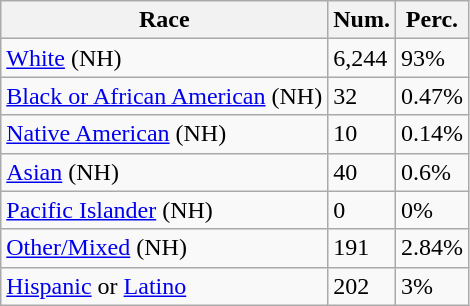<table class="wikitable">
<tr>
<th>Race</th>
<th>Num.</th>
<th>Perc.</th>
</tr>
<tr>
<td><a href='#'>White</a> (NH)</td>
<td>6,244</td>
<td>93%</td>
</tr>
<tr>
<td><a href='#'>Black or African American</a> (NH)</td>
<td>32</td>
<td>0.47%</td>
</tr>
<tr>
<td><a href='#'>Native American</a> (NH)</td>
<td>10</td>
<td>0.14%</td>
</tr>
<tr>
<td><a href='#'>Asian</a> (NH)</td>
<td>40</td>
<td>0.6%</td>
</tr>
<tr>
<td><a href='#'>Pacific Islander</a> (NH)</td>
<td>0</td>
<td>0%</td>
</tr>
<tr>
<td><a href='#'>Other/Mixed</a> (NH)</td>
<td>191</td>
<td>2.84%</td>
</tr>
<tr>
<td><a href='#'>Hispanic</a> or <a href='#'>Latino</a></td>
<td>202</td>
<td>3%</td>
</tr>
</table>
